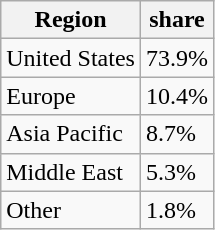<table class="wikitable floatright">
<tr>
<th>Region</th>
<th>share</th>
</tr>
<tr>
<td>United States</td>
<td>73.9%</td>
</tr>
<tr>
<td>Europe</td>
<td>10.4%</td>
</tr>
<tr>
<td>Asia Pacific</td>
<td>8.7%</td>
</tr>
<tr>
<td>Middle East</td>
<td>5.3%</td>
</tr>
<tr>
<td>Other</td>
<td>1.8%</td>
</tr>
</table>
